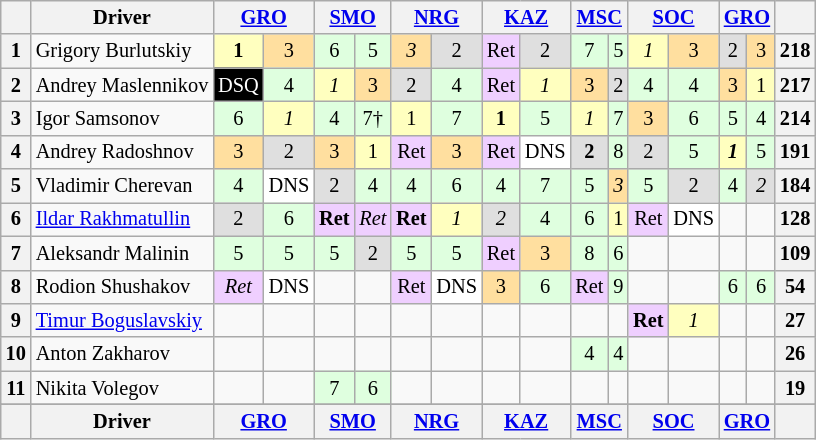<table align=left| class="wikitable" style="font-size: 85%; text-align: center">
<tr valign="top">
<th valign="middle"></th>
<th valign="middle">Driver</th>
<th colspan=2><a href='#'>GRO</a></th>
<th colspan=2><a href='#'>SMO</a></th>
<th colspan=2><a href='#'>NRG</a></th>
<th colspan=2><a href='#'>KAZ</a></th>
<th colspan=2><a href='#'>MSC</a></th>
<th colspan=2><a href='#'>SOC</a></th>
<th colspan=2><a href='#'>GRO</a></th>
<th valign="middle"></th>
</tr>
<tr>
<th>1</th>
<td align=left>Grigory Burlutskiy</td>
<td style="background:#ffffbf;"><strong>1</strong></td>
<td style="background:#ffdf9f;">3</td>
<td style="background:#dfffdf;">6</td>
<td style="background:#dfffdf;">5</td>
<td style="background:#ffdf9f;"><em>3</em></td>
<td style="background:#dfdfdf;">2</td>
<td style="background:#efcfff;">Ret</td>
<td style="background:#dfdfdf;">2</td>
<td style="background:#dfffdf;">7</td>
<td style="background:#dfffdf;">5</td>
<td style="background:#ffffbf;"><em>1</em></td>
<td style="background:#ffdf9f;">3</td>
<td style="background:#dfdfdf;">2</td>
<td style="background:#ffdf9f;">3</td>
<th>218</th>
</tr>
<tr>
<th>2</th>
<td align=left>Andrey Maslennikov</td>
<td style="background:black; color:white;">DSQ</td>
<td style="background:#dfffdf;">4</td>
<td style="background:#ffffbf;"><em>1</em></td>
<td style="background:#ffdf9f;">3</td>
<td style="background:#dfdfdf;">2</td>
<td style="background:#dfffdf;">4</td>
<td style="background:#efcfff;">Ret</td>
<td style="background:#ffffbf;"><em>1</em></td>
<td style="background:#ffdf9f;">3</td>
<td style="background:#dfdfdf;">2</td>
<td style="background:#dfffdf;">4</td>
<td style="background:#dfffdf;">4</td>
<td style="background:#ffdf9f;">3</td>
<td style="background:#ffffbf;">1</td>
<th>217</th>
</tr>
<tr>
<th>3</th>
<td align=left>Igor Samsonov</td>
<td style="background:#dfffdf;">6</td>
<td style="background:#ffffbf;"><em>1</em></td>
<td style="background:#dfffdf;">4</td>
<td style="background:#dfffdf;">7†</td>
<td style="background:#ffffbf;">1</td>
<td style="background:#dfffdf;">7</td>
<td style="background:#ffffbf;"><strong>1</strong></td>
<td style="background:#dfffdf;">5</td>
<td style="background:#ffffbf;"><em>1</em></td>
<td style="background:#dfffdf;">7</td>
<td style="background:#ffdf9f;">3</td>
<td style="background:#dfffdf;">6</td>
<td style="background:#dfffdf;">5</td>
<td style="background:#dfffdf;">4</td>
<th>214</th>
</tr>
<tr>
<th>4</th>
<td align=left>Andrey Radoshnov</td>
<td style="background:#ffdf9f;">3</td>
<td style="background:#dfdfdf;">2</td>
<td style="background:#ffdf9f;">3</td>
<td style="background:#ffffbf;">1</td>
<td style="background:#efcfff;">Ret</td>
<td style="background:#ffdf9f;">3</td>
<td style="background:#efcfff;">Ret</td>
<td style="background:#ffffff;">DNS</td>
<td style="background:#dfdfdf;"><strong>2</strong></td>
<td style="background:#dfffdf;">8</td>
<td style="background:#dfdfdf;">2</td>
<td style="background:#dfffdf;">5</td>
<td style="background:#ffffbf;"><strong><em>1</em></strong></td>
<td style="background:#dfffdf;">5</td>
<th>191</th>
</tr>
<tr>
<th>5</th>
<td align=left>Vladimir Cherevan</td>
<td style="background:#dfffdf;">4</td>
<td style="background:#ffffff;">DNS</td>
<td style="background:#dfdfdf;">2</td>
<td style="background:#dfffdf;">4</td>
<td style="background:#dfffdf;">4</td>
<td style="background:#dfffdf;">6</td>
<td style="background:#dfffdf;">4</td>
<td style="background:#dfffdf;">7</td>
<td style="background:#dfffdf;">5</td>
<td style="background:#ffdf9f;"><em>3</em></td>
<td style="background:#dfffdf;">5</td>
<td style="background:#dfdfdf;">2</td>
<td style="background:#dfffdf;">4</td>
<td style="background:#dfdfdf;"><em>2</em></td>
<th>184</th>
</tr>
<tr>
<th>6</th>
<td align=left><a href='#'>Ildar Rakhmatullin</a></td>
<td style="background:#dfdfdf;">2</td>
<td style="background:#dfffdf;">6</td>
<td style="background:#efcfff;"><strong>Ret</strong></td>
<td style="background:#efcfff;"><em>Ret</em></td>
<td style="background:#efcfff;"><strong>Ret</strong></td>
<td style="background:#ffffbf;"><em>1</em></td>
<td style="background:#dfdfdf;"><em>2</em></td>
<td style="background:#dfffdf;">4</td>
<td style="background:#dfffdf;">6</td>
<td style="background:#ffffbf;">1</td>
<td style="background:#efcfff;">Ret</td>
<td style="background:#ffffff;">DNS</td>
<td></td>
<td></td>
<th>128</th>
</tr>
<tr>
<th>7</th>
<td align=left>Aleksandr Malinin</td>
<td style="background:#dfffdf;">5</td>
<td style="background:#dfffdf;">5</td>
<td style="background:#dfffdf;">5</td>
<td style="background:#dfdfdf;">2</td>
<td style="background:#dfffdf;">5</td>
<td style="background:#dfffdf;">5</td>
<td style="background:#efcfff;">Ret</td>
<td style="background:#ffdf9f;">3</td>
<td style="background:#dfffdf;">8</td>
<td style="background:#dfffdf;">6</td>
<td></td>
<td></td>
<td></td>
<td></td>
<th>109</th>
</tr>
<tr>
<th>8</th>
<td align=left>Rodion Shushakov</td>
<td style="background:#efcfff;"><em>Ret</em></td>
<td style="background:#ffffff;">DNS</td>
<td></td>
<td></td>
<td style="background:#efcfff;">Ret</td>
<td style="background:#ffffff;">DNS</td>
<td style="background:#ffdf9f;">3</td>
<td style="background:#dfffdf;">6</td>
<td style="background:#efcfff;">Ret</td>
<td style="background:#dfffdf;">9</td>
<td></td>
<td></td>
<td style="background:#dfffdf;">6</td>
<td style="background:#dfffdf;">6</td>
<th>54</th>
</tr>
<tr>
<th>9</th>
<td align=left><a href='#'>Timur Boguslavskiy</a></td>
<td></td>
<td></td>
<td></td>
<td></td>
<td></td>
<td></td>
<td></td>
<td></td>
<td></td>
<td></td>
<td style="background:#efcfff;"><strong>Ret</strong></td>
<td style="background:#ffffbf;"><em>1</em></td>
<td></td>
<td></td>
<th>27</th>
</tr>
<tr>
<th>10</th>
<td align=left>Anton Zakharov</td>
<td></td>
<td></td>
<td></td>
<td></td>
<td></td>
<td></td>
<td></td>
<td></td>
<td style="background:#dfffdf;">4</td>
<td style="background:#dfffdf;">4</td>
<td></td>
<td></td>
<td></td>
<td></td>
<th>26</th>
</tr>
<tr>
<th>11</th>
<td align=left>Nikita Volegov</td>
<td></td>
<td></td>
<td style="background:#dfffdf;">7</td>
<td style="background:#dfffdf;">6</td>
<td></td>
<td></td>
<td></td>
<td></td>
<td></td>
<td></td>
<td></td>
<td></td>
<td></td>
<td></td>
<th>19</th>
</tr>
<tr>
</tr>
<tr valign="top">
<th valign="middle"></th>
<th valign="middle">Driver</th>
<th colspan=2><a href='#'>GRO</a></th>
<th colspan=2><a href='#'>SMO</a></th>
<th colspan=2><a href='#'>NRG</a></th>
<th colspan=2><a href='#'>KAZ</a></th>
<th colspan=2><a href='#'>MSC</a></th>
<th colspan=2><a href='#'>SOC</a></th>
<th colspan=2><a href='#'>GRO</a></th>
<th valign="middle"></th>
</tr>
</table>
